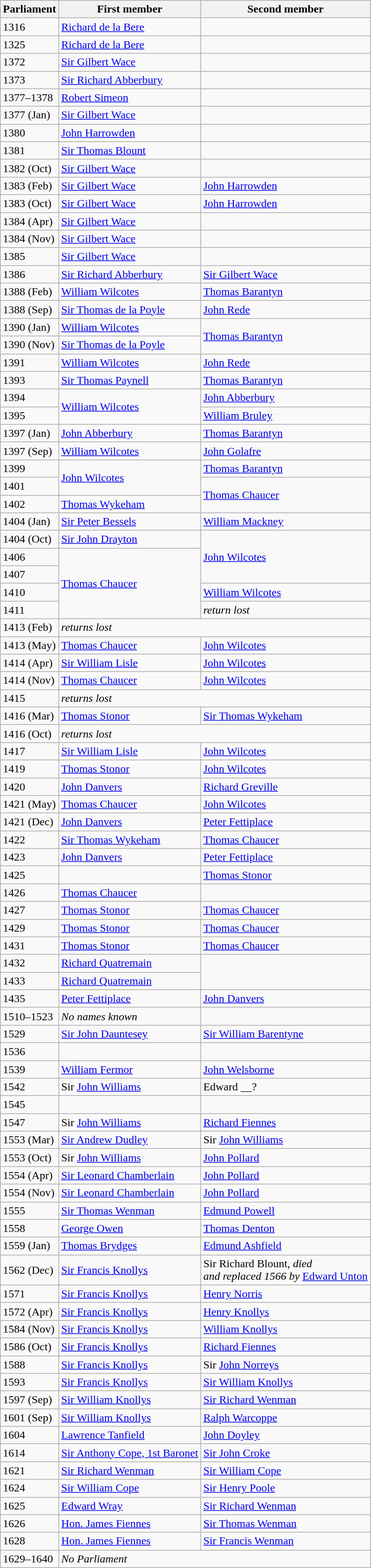<table class="wikitable">
<tr>
<th>Parliament</th>
<th>First member</th>
<th>Second member</th>
</tr>
<tr>
<td>1316</td>
<td><a href='#'>Richard de la Bere</a></td>
<td></td>
</tr>
<tr>
<td>1325</td>
<td><a href='#'>Richard de la Bere</a></td>
<td></td>
</tr>
<tr>
<td>1372</td>
<td><a href='#'>Sir Gilbert Wace</a></td>
<td></td>
</tr>
<tr>
<td>1373</td>
<td><a href='#'>Sir Richard Abberbury</a></td>
<td></td>
</tr>
<tr>
<td>1377–1378</td>
<td><a href='#'>Robert Simeon</a></td>
<td></td>
</tr>
<tr>
<td>1377 (Jan)</td>
<td><a href='#'>Sir Gilbert Wace</a></td>
<td></td>
</tr>
<tr>
<td>1380</td>
<td><a href='#'>John Harrowden</a></td>
<td></td>
</tr>
<tr>
<td>1381</td>
<td><a href='#'>Sir Thomas Blount</a></td>
<td></td>
</tr>
<tr>
<td>1382 (Oct)</td>
<td><a href='#'>Sir Gilbert Wace</a></td>
<td></td>
</tr>
<tr>
<td>1383 (Feb)</td>
<td><a href='#'>Sir Gilbert Wace</a></td>
<td><a href='#'>John Harrowden</a></td>
</tr>
<tr>
<td>1383 (Oct)</td>
<td><a href='#'>Sir Gilbert Wace</a></td>
<td><a href='#'>John Harrowden</a></td>
</tr>
<tr>
<td>1384 (Apr)</td>
<td><a href='#'>Sir Gilbert Wace</a></td>
<td></td>
</tr>
<tr>
<td>1384 (Nov)</td>
<td><a href='#'>Sir Gilbert Wace</a></td>
<td></td>
</tr>
<tr>
<td>1385</td>
<td><a href='#'>Sir Gilbert Wace</a></td>
<td></td>
</tr>
<tr>
<td>1386</td>
<td><a href='#'>Sir Richard Abberbury</a></td>
<td><a href='#'>Sir Gilbert Wace</a></td>
</tr>
<tr>
<td>1388 (Feb)</td>
<td><a href='#'>William Wilcotes</a></td>
<td><a href='#'>Thomas Barantyn</a></td>
</tr>
<tr>
<td>1388 (Sep)</td>
<td><a href='#'>Sir Thomas de la Poyle</a></td>
<td><a href='#'>John Rede</a></td>
</tr>
<tr>
<td>1390 (Jan)</td>
<td><a href='#'>William Wilcotes</a></td>
<td rowspan=2><a href='#'>Thomas Barantyn</a></td>
</tr>
<tr>
<td>1390 (Nov)</td>
<td><a href='#'>Sir Thomas de la Poyle</a></td>
</tr>
<tr>
<td>1391</td>
<td><a href='#'>William Wilcotes</a></td>
<td><a href='#'>John Rede</a></td>
</tr>
<tr>
<td>1393</td>
<td><a href='#'>Sir Thomas Paynell</a></td>
<td><a href='#'>Thomas Barantyn</a></td>
</tr>
<tr>
<td>1394</td>
<td rowspan=2><a href='#'>William Wilcotes</a></td>
<td><a href='#'>John Abberbury</a></td>
</tr>
<tr>
<td>1395</td>
<td><a href='#'>William Bruley</a></td>
</tr>
<tr>
<td>1397 (Jan)</td>
<td><a href='#'>John Abberbury</a></td>
<td><a href='#'>Thomas Barantyn</a></td>
</tr>
<tr>
<td>1397 (Sep)</td>
<td><a href='#'>William Wilcotes</a></td>
<td><a href='#'>John Golafre</a></td>
</tr>
<tr>
<td>1399</td>
<td rowspan=2><a href='#'>John Wilcotes</a></td>
<td><a href='#'>Thomas Barantyn</a></td>
</tr>
<tr>
<td>1401</td>
<td rowspan=2><a href='#'>Thomas Chaucer</a></td>
</tr>
<tr>
<td>1402</td>
<td><a href='#'>Thomas Wykeham</a></td>
</tr>
<tr>
<td>1404 (Jan)</td>
<td><a href='#'>Sir Peter Bessels</a></td>
<td><a href='#'>William Mackney</a></td>
</tr>
<tr>
<td>1404 (Oct)</td>
<td><a href='#'>Sir John Drayton</a></td>
<td rowspan=3><a href='#'>John Wilcotes</a></td>
</tr>
<tr>
<td>1406</td>
<td rowspan=4><a href='#'>Thomas Chaucer</a></td>
</tr>
<tr>
<td>1407</td>
</tr>
<tr>
<td>1410</td>
<td><a href='#'>William Wilcotes</a></td>
</tr>
<tr>
<td>1411</td>
<td><em>return lost</em></td>
</tr>
<tr>
<td>1413 (Feb)</td>
<td colspan=2><em>returns lost</em></td>
</tr>
<tr>
<td>1413 (May)</td>
<td><a href='#'>Thomas Chaucer</a></td>
<td><a href='#'>John Wilcotes</a></td>
</tr>
<tr>
<td>1414 (Apr)</td>
<td><a href='#'>Sir William Lisle</a></td>
<td><a href='#'>John Wilcotes</a></td>
</tr>
<tr>
<td>1414 (Nov)</td>
<td><a href='#'>Thomas Chaucer</a></td>
<td><a href='#'>John Wilcotes</a></td>
</tr>
<tr>
<td>1415</td>
<td colspan=2><em>returns lost</em></td>
</tr>
<tr>
<td>1416 (Mar)</td>
<td><a href='#'>Thomas Stonor</a></td>
<td><a href='#'>Sir Thomas Wykeham</a></td>
</tr>
<tr>
<td>1416 (Oct)</td>
<td colspan=2><em>returns lost</em></td>
</tr>
<tr>
<td>1417</td>
<td><a href='#'>Sir William Lisle</a></td>
<td><a href='#'>John Wilcotes</a></td>
</tr>
<tr>
<td>1419</td>
<td><a href='#'>Thomas Stonor</a></td>
<td><a href='#'>John Wilcotes</a></td>
</tr>
<tr>
<td>1420</td>
<td><a href='#'>John Danvers</a></td>
<td><a href='#'>Richard Greville</a></td>
</tr>
<tr>
<td>1421 (May)</td>
<td><a href='#'>Thomas Chaucer</a></td>
<td><a href='#'>John Wilcotes</a></td>
</tr>
<tr>
<td>1421 (Dec)</td>
<td><a href='#'>John Danvers</a></td>
<td><a href='#'>Peter Fettiplace</a></td>
</tr>
<tr>
<td>1422</td>
<td><a href='#'>Sir Thomas Wykeham</a></td>
<td><a href='#'>Thomas Chaucer</a></td>
</tr>
<tr>
<td>1423</td>
<td><a href='#'>John Danvers</a></td>
<td><a href='#'>Peter Fettiplace</a></td>
</tr>
<tr>
<td>1425</td>
<td></td>
<td><a href='#'>Thomas Stonor</a></td>
</tr>
<tr>
<td>1426</td>
<td><a href='#'>Thomas Chaucer</a></td>
<td></td>
</tr>
<tr>
<td>1427</td>
<td><a href='#'>Thomas Stonor</a></td>
<td><a href='#'>Thomas Chaucer</a></td>
</tr>
<tr>
<td>1429</td>
<td><a href='#'>Thomas Stonor</a></td>
<td><a href='#'>Thomas Chaucer</a></td>
</tr>
<tr>
<td>1431</td>
<td><a href='#'>Thomas Stonor</a></td>
<td><a href='#'>Thomas Chaucer</a></td>
</tr>
<tr>
<td>1432</td>
<td><a href='#'>Richard Quatremain</a></td>
</tr>
<tr>
<td>1433</td>
<td><a href='#'>Richard Quatremain</a></td>
</tr>
<tr>
<td>1435</td>
<td><a href='#'>Peter Fettiplace</a></td>
<td><a href='#'>John Danvers</a></td>
</tr>
<tr>
<td>1510–1523</td>
<td><em>No names known</em>	</td>
</tr>
<tr>
<td>1529</td>
<td><a href='#'>Sir John Dauntesey</a></td>
<td><a href='#'>Sir William Barentyne</a></td>
</tr>
<tr>
<td>1536</td>
<td></td>
</tr>
<tr>
<td>1539</td>
<td><a href='#'>William Fermor</a></td>
<td><a href='#'>John Welsborne</a></td>
</tr>
<tr>
<td>1542</td>
<td>Sir <a href='#'>John Williams</a></td>
<td>Edward __? </td>
</tr>
<tr>
<td>1545</td>
<td></td>
</tr>
<tr>
<td>1547</td>
<td>Sir <a href='#'>John Williams</a></td>
<td><a href='#'>Richard Fiennes</a></td>
</tr>
<tr>
<td>1553 (Mar)</td>
<td><a href='#'>Sir Andrew Dudley</a></td>
<td>Sir <a href='#'>John Williams</a></td>
</tr>
<tr>
<td>1553 (Oct)</td>
<td>Sir <a href='#'>John Williams</a></td>
<td><a href='#'>John Pollard</a></td>
</tr>
<tr>
<td>1554 (Apr)</td>
<td><a href='#'>Sir Leonard Chamberlain</a></td>
<td><a href='#'>John Pollard</a></td>
</tr>
<tr>
<td>1554 (Nov)</td>
<td><a href='#'>Sir Leonard Chamberlain</a></td>
<td><a href='#'>John Pollard</a></td>
</tr>
<tr>
<td>1555</td>
<td><a href='#'>Sir Thomas Wenman</a></td>
<td><a href='#'>Edmund Powell</a>  </td>
</tr>
<tr>
<td>1558</td>
<td><a href='#'>George Owen</a></td>
<td><a href='#'>Thomas Denton</a></td>
</tr>
<tr>
<td>1559 (Jan)</td>
<td><a href='#'>Thomas Brydges</a></td>
<td><a href='#'>Edmund Ashfield</a></td>
</tr>
<tr>
<td>1562 (Dec)</td>
<td><a href='#'>Sir Francis Knollys</a></td>
<td>Sir Richard Blount, <em>died <br> and replaced 1566 by</em> <a href='#'>Edward Unton</a></td>
</tr>
<tr>
<td>1571</td>
<td><a href='#'>Sir Francis Knollys</a></td>
<td><a href='#'>Henry Norris</a></td>
</tr>
<tr>
<td>1572 (Apr)</td>
<td><a href='#'>Sir Francis Knollys</a></td>
<td><a href='#'>Henry Knollys</a></td>
</tr>
<tr>
<td>1584 (Nov)</td>
<td><a href='#'>Sir Francis Knollys</a></td>
<td><a href='#'>William Knollys</a></td>
</tr>
<tr>
<td>1586 (Oct)</td>
<td><a href='#'>Sir Francis Knollys</a></td>
<td><a href='#'>Richard Fiennes</a></td>
</tr>
<tr>
<td>1588</td>
<td><a href='#'>Sir Francis Knollys</a></td>
<td>Sir <a href='#'>John Norreys</a></td>
</tr>
<tr>
<td>1593</td>
<td><a href='#'>Sir Francis Knollys</a></td>
<td><a href='#'>Sir William Knollys</a></td>
</tr>
<tr>
<td>1597 (Sep)</td>
<td><a href='#'>Sir William Knollys</a></td>
<td><a href='#'>Sir Richard Wenman</a></td>
</tr>
<tr>
<td>1601 (Sep)</td>
<td><a href='#'>Sir William Knollys</a></td>
<td><a href='#'>Ralph Warcoppe</a></td>
</tr>
<tr>
<td>1604</td>
<td><a href='#'>Lawrence Tanfield</a></td>
<td><a href='#'>John Doyley</a></td>
</tr>
<tr>
<td>1614</td>
<td><a href='#'>Sir Anthony Cope, 1st Baronet</a></td>
<td><a href='#'>Sir John Croke</a></td>
</tr>
<tr>
<td>1621</td>
<td><a href='#'>Sir Richard Wenman</a></td>
<td><a href='#'>Sir William Cope</a></td>
</tr>
<tr>
<td>1624</td>
<td><a href='#'>Sir William Cope</a></td>
<td><a href='#'>Sir Henry Poole</a></td>
</tr>
<tr>
<td>1625</td>
<td><a href='#'>Edward Wray</a></td>
<td><a href='#'>Sir Richard Wenman</a></td>
</tr>
<tr>
<td>1626</td>
<td><a href='#'>Hon. James Fiennes</a></td>
<td><a href='#'>Sir Thomas Wenman</a></td>
</tr>
<tr>
<td>1628</td>
<td><a href='#'>Hon. James Fiennes</a></td>
<td><a href='#'>Sir Francis Wenman</a></td>
</tr>
<tr>
<td>1629–1640</td>
<td colspan = "2"><em>No Parliament</em></td>
</tr>
</table>
